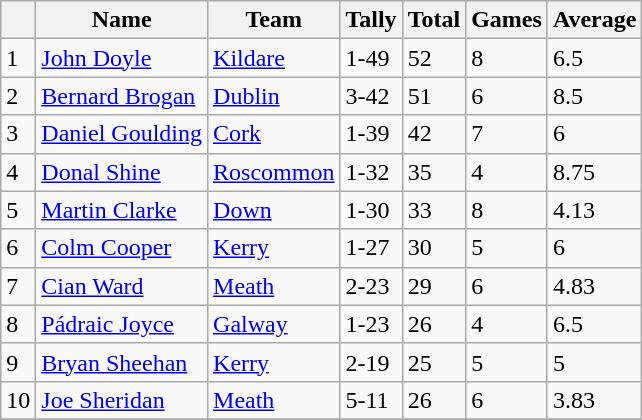<table class="wikitable">
<tr>
<th></th>
<th>Name</th>
<th>Team</th>
<th>Tally</th>
<th>Total</th>
<th>Games</th>
<th>Average</th>
</tr>
<tr>
<td>1</td>
<td><a href='#'>John Doyle</a></td>
<td><a href='#'>Kildare</a></td>
<td>1-49</td>
<td>52</td>
<td>8</td>
<td>6.5</td>
</tr>
<tr>
<td>2</td>
<td><a href='#'>Bernard Brogan</a></td>
<td><a href='#'>Dublin</a></td>
<td>3-42</td>
<td>51</td>
<td>6</td>
<td>8.5</td>
</tr>
<tr>
<td>3</td>
<td><a href='#'>Daniel Goulding</a></td>
<td><a href='#'>Cork</a></td>
<td>1-39</td>
<td>42</td>
<td>7</td>
<td>6</td>
</tr>
<tr>
<td>4</td>
<td><a href='#'>Donal Shine</a></td>
<td><a href='#'>Roscommon</a></td>
<td>1-32</td>
<td>35</td>
<td>4</td>
<td>8.75</td>
</tr>
<tr>
<td>5</td>
<td><a href='#'>Martin Clarke</a></td>
<td><a href='#'>Down</a></td>
<td>1-30</td>
<td>33</td>
<td>8</td>
<td>4.13</td>
</tr>
<tr>
<td>6</td>
<td><a href='#'>Colm Cooper</a></td>
<td><a href='#'>Kerry</a></td>
<td>1-27</td>
<td>30</td>
<td>5</td>
<td>6</td>
</tr>
<tr>
<td>7</td>
<td><a href='#'>Cian Ward</a></td>
<td><a href='#'>Meath</a></td>
<td>2-23</td>
<td>29</td>
<td>6</td>
<td>4.83</td>
</tr>
<tr>
<td>8</td>
<td><a href='#'>Pádraic Joyce</a></td>
<td><a href='#'>Galway</a></td>
<td>1-23</td>
<td>26</td>
<td>4</td>
<td>6.5</td>
</tr>
<tr>
<td>9</td>
<td><a href='#'>Bryan Sheehan</a></td>
<td><a href='#'>Kerry</a></td>
<td>2-19</td>
<td>25</td>
<td>5</td>
<td>5</td>
</tr>
<tr>
<td>10</td>
<td><a href='#'>Joe Sheridan</a></td>
<td><a href='#'>Meath</a></td>
<td>5-11</td>
<td>26</td>
<td>6</td>
<td>3.83</td>
</tr>
<tr>
</tr>
</table>
